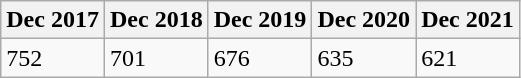<table class="wikitable">
<tr>
<th>Dec 2017</th>
<th>Dec 2018</th>
<th>Dec 2019</th>
<th>Dec 2020</th>
<th>Dec 2021</th>
</tr>
<tr>
<td>752</td>
<td>701</td>
<td>676</td>
<td>635</td>
<td>621</td>
</tr>
</table>
